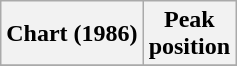<table class="wikitable plainrowheaders">
<tr>
<th scope="col">Chart (1986)</th>
<th scope="col">Peak<br>position</th>
</tr>
<tr>
</tr>
</table>
